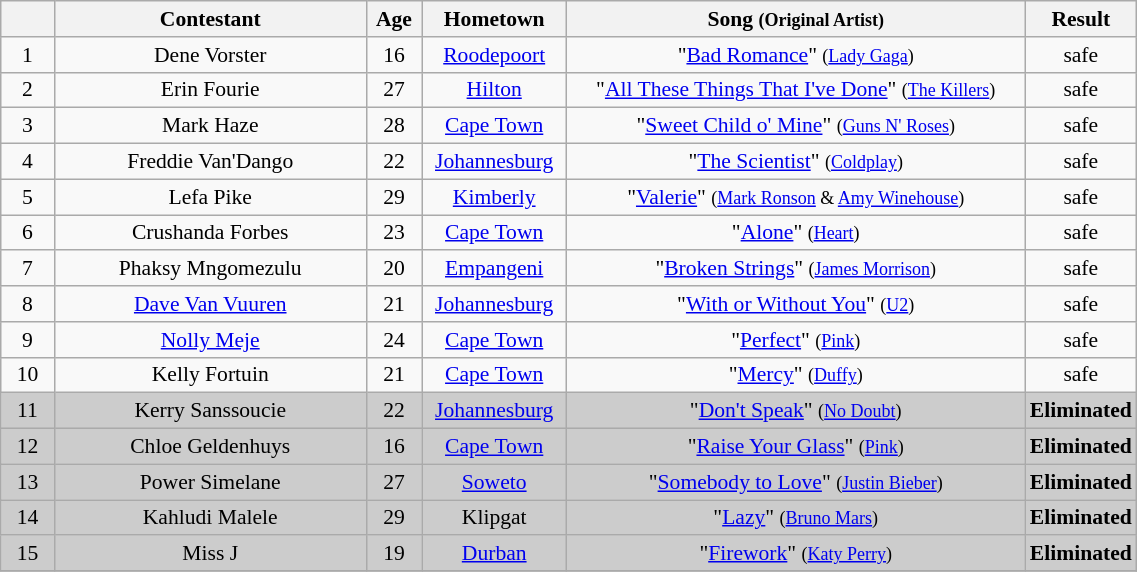<table class="wikitable" style="font-size:90%; width:60%; text-align: center;">
<tr>
<th width="05%"></th>
<th width="30%">Contestant</th>
<th width="05%">Age</th>
<th width="13%">Hometown</th>
<th width="45%">Song <small>(Original Artist)</small></th>
<th width="10%">Result</th>
</tr>
<tr>
<td>1</td>
<td>Dene Vorster</td>
<td>16</td>
<td><a href='#'>Roodepoort</a></td>
<td>"<a href='#'>Bad Romance</a>" <small>(<a href='#'>Lady Gaga</a>)</small></td>
<td>safe</td>
</tr>
<tr>
<td>2</td>
<td>Erin Fourie</td>
<td>27</td>
<td><a href='#'>Hilton</a></td>
<td>"<a href='#'>All These Things That I've Done</a>" <small>(<a href='#'>The Killers</a>)</small></td>
<td>safe</td>
</tr>
<tr>
<td>3</td>
<td>Mark Haze</td>
<td>28</td>
<td><a href='#'>Cape Town</a></td>
<td>"<a href='#'>Sweet Child o' Mine</a>" <small>(<a href='#'>Guns N' Roses</a>)</small></td>
<td>safe</td>
</tr>
<tr>
<td>4</td>
<td>Freddie Van'Dango</td>
<td>22</td>
<td><a href='#'>Johannesburg</a></td>
<td>"<a href='#'>The Scientist</a>" <small>(<a href='#'>Coldplay</a>)</small></td>
<td>safe</td>
</tr>
<tr>
<td>5</td>
<td>Lefa Pike</td>
<td>29</td>
<td><a href='#'>Kimberly</a></td>
<td>"<a href='#'>Valerie</a>" <small>(<a href='#'>Mark Ronson</a> & <a href='#'>Amy Winehouse</a>)</small></td>
<td>safe</td>
</tr>
<tr>
<td>6</td>
<td>Crushanda Forbes</td>
<td>23</td>
<td><a href='#'>Cape Town</a></td>
<td>"<a href='#'>Alone</a>" <small>(<a href='#'>Heart</a>)</small></td>
<td>safe</td>
</tr>
<tr>
<td>7</td>
<td>Phaksy Mngomezulu</td>
<td>20</td>
<td><a href='#'>Empangeni</a></td>
<td>"<a href='#'>Broken Strings</a>" <small>(<a href='#'>James Morrison</a>)</small></td>
<td>safe</td>
</tr>
<tr>
<td>8</td>
<td><a href='#'>Dave Van Vuuren</a></td>
<td>21</td>
<td><a href='#'>Johannesburg</a></td>
<td>"<a href='#'>With or Without You</a>" <small>(<a href='#'>U2</a>)</small></td>
<td>safe</td>
</tr>
<tr>
<td>9</td>
<td><a href='#'>Nolly Meje</a></td>
<td>24</td>
<td><a href='#'>Cape Town</a></td>
<td>"<a href='#'>Perfect</a>" <small>(<a href='#'>Pink</a>)</small></td>
<td>safe</td>
</tr>
<tr>
<td>10</td>
<td>Kelly Fortuin</td>
<td>21</td>
<td><a href='#'>Cape Town</a></td>
<td>"<a href='#'>Mercy</a>" <small>(<a href='#'>Duffy</a>)</small></td>
<td>safe</td>
</tr>
<tr>
<td bgcolor="CCCCCC">11</td>
<td bgcolor="CCCCCC">Kerry Sanssoucie</td>
<td bgcolor="CCCCCC">22</td>
<td bgcolor="CCCCCC"><a href='#'>Johannesburg</a></td>
<td bgcolor="CCCCCC">"<a href='#'>Don't Speak</a>" <small>(<a href='#'>No Doubt</a>)</small></td>
<td bgcolor="CCCCCC"><strong>Eliminated</strong></td>
</tr>
<tr>
<td bgcolor="CCCCCC">12</td>
<td bgcolor="CCCCCC">Chloe Geldenhuys</td>
<td bgcolor="CCCCCC">16</td>
<td bgcolor="CCCCCC"><a href='#'>Cape Town</a></td>
<td bgcolor="CCCCCC">"<a href='#'>Raise Your Glass</a>" <small>(<a href='#'>Pink</a>)</small></td>
<td bgcolor="CCCCCC"><strong>Eliminated</strong></td>
</tr>
<tr>
<td bgcolor="CCCCCC">13</td>
<td bgcolor="CCCCCC">Power Simelane</td>
<td bgcolor="CCCCCC">27</td>
<td bgcolor="CCCCCC"><a href='#'>Soweto</a></td>
<td bgcolor="CCCCCC">"<a href='#'>Somebody to Love</a>" <small>(<a href='#'>Justin Bieber</a>)</small></td>
<td bgcolor="CCCCCC"><strong>Eliminated</strong></td>
</tr>
<tr>
<td bgcolor="CCCCCC">14</td>
<td bgcolor="CCCCCC">Kahludi Malele</td>
<td bgcolor="CCCCCC">29</td>
<td bgcolor="CCCCCC">Klipgat</td>
<td bgcolor="CCCCCC">"<a href='#'>Lazy</a>" <small>(<a href='#'>Bruno Mars</a>)</small></td>
<td bgcolor="CCCCCC"><strong>Eliminated</strong></td>
</tr>
<tr>
<td bgcolor="CCCCCC">15</td>
<td bgcolor="CCCCCC">Miss J</td>
<td bgcolor="CCCCCC">19</td>
<td bgcolor="CCCCCC"><a href='#'>Durban</a></td>
<td bgcolor="CCCCCC">"<a href='#'>Firework</a>" <small>(<a href='#'>Katy Perry</a>)</small></td>
<td bgcolor="CCCCCC"><strong>Eliminated</strong></td>
</tr>
<tr>
</tr>
</table>
